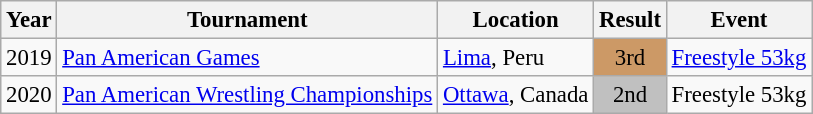<table class="wikitable" style="font-size:95%;">
<tr>
<th>Year</th>
<th>Tournament</th>
<th>Location</th>
<th>Result</th>
<th>Event</th>
</tr>
<tr>
<td>2019</td>
<td><a href='#'>Pan American Games</a></td>
<td><a href='#'>Lima</a>, Peru</td>
<td align="center" bgcolor="cc9966">3rd</td>
<td><a href='#'>Freestyle 53kg</a></td>
</tr>
<tr>
<td>2020</td>
<td><a href='#'>Pan American Wrestling Championships</a></td>
<td><a href='#'>Ottawa</a>, Canada</td>
<td align="center" bgcolor="silver">2nd</td>
<td>Freestyle 53kg</td>
</tr>
</table>
